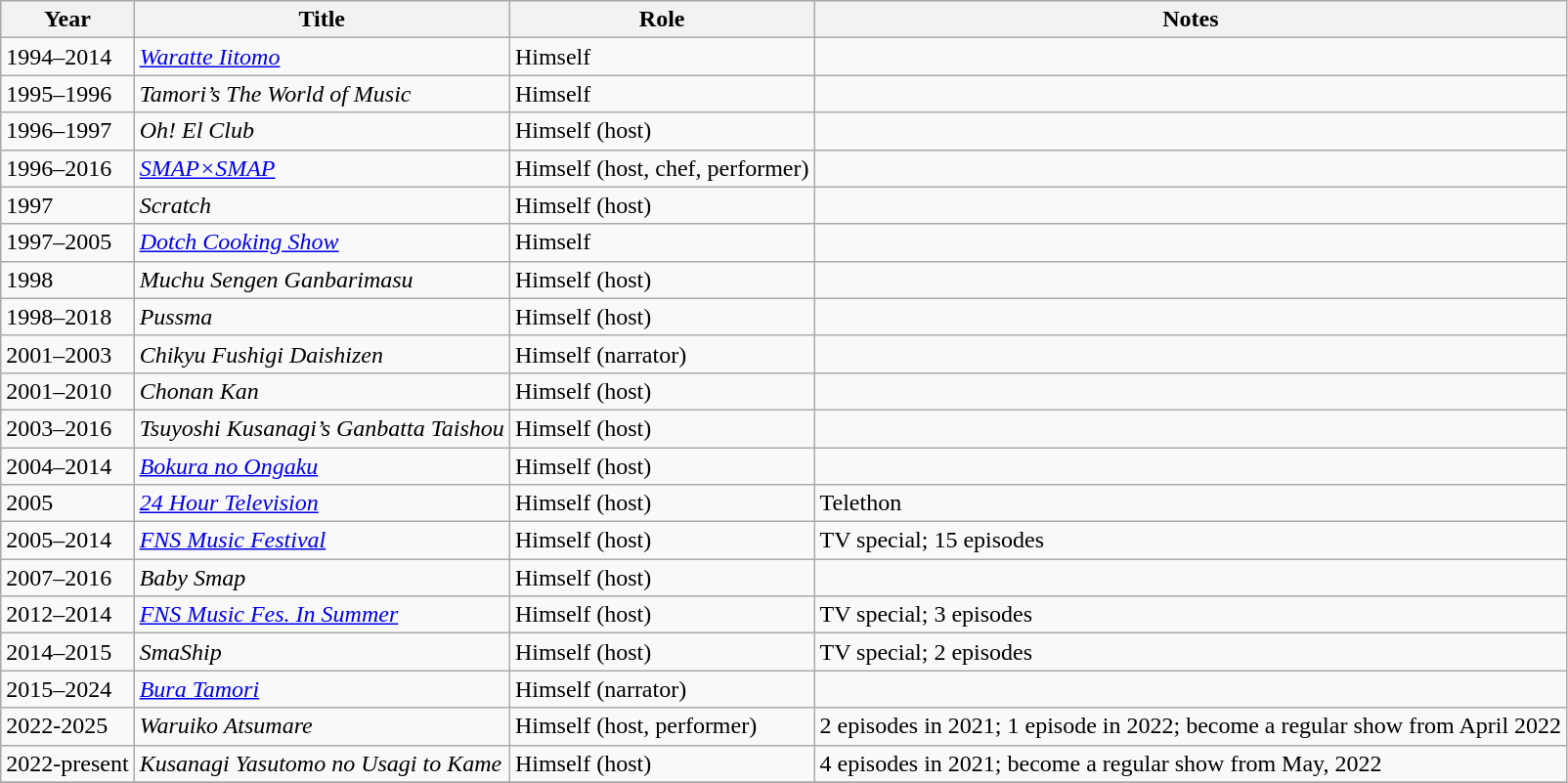<table class="wikitable">
<tr>
<th>Year</th>
<th>Title</th>
<th>Role</th>
<th>Notes</th>
</tr>
<tr>
<td>1994–2014</td>
<td><em><a href='#'>Waratte Iitomo</a></em></td>
<td>Himself</td>
<td></td>
</tr>
<tr>
<td>1995–1996</td>
<td><em>Tamori’s The World of Music</em></td>
<td>Himself</td>
<td></td>
</tr>
<tr>
<td>1996–1997</td>
<td><em>Oh! El Club</em></td>
<td>Himself (host)</td>
<td></td>
</tr>
<tr>
<td>1996–2016</td>
<td><em> <a href='#'>SMAP×SMAP</a></em></td>
<td>Himself (host, chef, performer)</td>
<td></td>
</tr>
<tr>
<td>1997</td>
<td><em>Scratch</em></td>
<td>Himself (host)</td>
<td></td>
</tr>
<tr>
<td>1997–2005</td>
<td><em><a href='#'>Dotch Cooking Show</a></em></td>
<td>Himself</td>
<td></td>
</tr>
<tr>
<td>1998</td>
<td><em>Muchu Sengen Ganbarimasu</em></td>
<td>Himself (host)</td>
<td></td>
</tr>
<tr>
<td>1998–2018</td>
<td><em>Pussma</em></td>
<td>Himself (host)</td>
<td></td>
</tr>
<tr>
<td>2001–2003</td>
<td><em>Chikyu Fushigi Daishizen</em></td>
<td>Himself (narrator)</td>
<td></td>
</tr>
<tr>
<td>2001–2010</td>
<td><em>Chonan Kan</em></td>
<td>Himself (host)</td>
<td></td>
</tr>
<tr>
<td>2003–2016</td>
<td><em>Tsuyoshi Kusanagi’s Ganbatta Taishou</em></td>
<td>Himself (host)</td>
<td></td>
</tr>
<tr>
<td>2004–2014</td>
<td><em><a href='#'>Bokura no Ongaku</a></em></td>
<td>Himself (host)</td>
<td></td>
</tr>
<tr>
<td>2005</td>
<td><em><a href='#'>24 Hour Television</a></em></td>
<td>Himself (host)</td>
<td>Telethon</td>
</tr>
<tr>
<td>2005–2014</td>
<td><em><a href='#'>FNS Music Festival</a></em></td>
<td>Himself (host)</td>
<td>TV special; 15 episodes</td>
</tr>
<tr>
<td>2007–2016</td>
<td><em>Baby Smap</em></td>
<td>Himself (host)</td>
<td></td>
</tr>
<tr>
<td>2012–2014</td>
<td><em><a href='#'>FNS Music Fes. In Summer</a></em></td>
<td>Himself (host)</td>
<td>TV special; 3 episodes</td>
</tr>
<tr>
<td>2014–2015</td>
<td><em>SmaShip</em></td>
<td>Himself (host)</td>
<td>TV special; 2 episodes</td>
</tr>
<tr>
<td>2015–2024</td>
<td><em><a href='#'>Bura Tamori</a></em></td>
<td>Himself (narrator)</td>
<td></td>
</tr>
<tr>
<td>2022-2025</td>
<td><em>Waruiko Atsumare</em></td>
<td>Himself (host, performer)</td>
<td>2 episodes in 2021; 1 episode in 2022; become a regular show from April 2022</td>
</tr>
<tr>
<td>2022-present</td>
<td><em>Kusanagi Yasutomo no Usagi to Kame</em></td>
<td>Himself (host)</td>
<td>4 episodes in 2021; become a regular show from May, 2022</td>
</tr>
<tr>
</tr>
</table>
